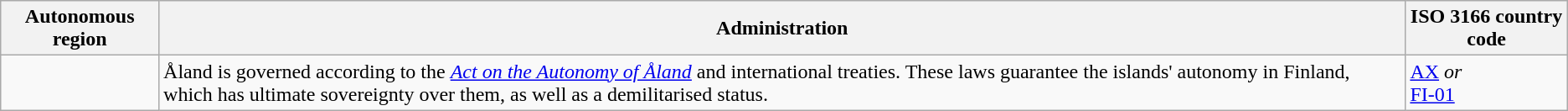<table class="wikitable sortable">
<tr>
<th>Autonomous region</th>
<th>Administration</th>
<th>ISO 3166 country code</th>
</tr>
<tr>
<td></td>
<td>Åland is governed according to the <em><a href='#'>Act on the Autonomy of Åland</a></em> and international treaties. These laws guarantee the islands' autonomy in Finland, which has ultimate sovereignty over them, as well as a demilitarised status.</td>
<td><a href='#'>AX</a> <em>or</em><br><a href='#'>FI-01</a></td>
</tr>
</table>
